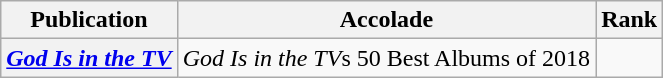<table class="wikitable sortable plainrowheaders">
<tr>
<th scope="col">Publication</th>
<th scope="col">Accolade</th>
<th scope="col">Rank</th>
</tr>
<tr>
<th scope="row"><em><a href='#'>God Is in the TV</a></em></th>
<td><em>God Is in the TV</em>s 50 Best Albums of 2018</td>
<td></td>
</tr>
</table>
